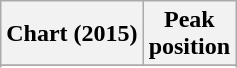<table class="wikitable sortable plainrowheaders" style="text-align:center">
<tr>
<th scope="col">Chart (2015)</th>
<th scope="col">Peak<br> position</th>
</tr>
<tr>
</tr>
<tr>
</tr>
<tr>
</tr>
<tr>
</tr>
<tr>
</tr>
</table>
